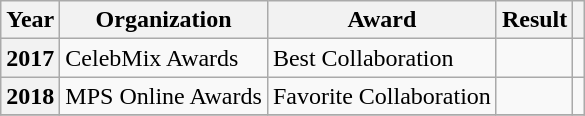<table class="wikitable plainrowheaders">
<tr>
<th>Year</th>
<th>Organization</th>
<th>Award</th>
<th>Result</th>
<th></th>
</tr>
<tr>
<th scope="row">2017</th>
<td>CelebMix Awards</td>
<td>Best Collaboration</td>
<td></td>
<td></td>
</tr>
<tr>
<th scope="row">2018</th>
<td>MPS Online Awards</td>
<td>Favorite Collaboration</td>
<td></td>
<td></td>
</tr>
<tr>
</tr>
</table>
